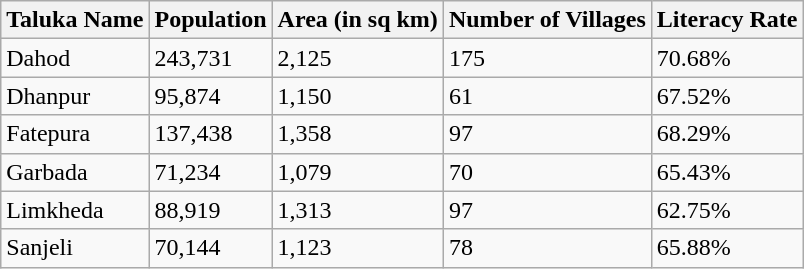<table class="wikitable">
<tr>
<th>Taluka Name</th>
<th>Population</th>
<th>Area (in sq km)</th>
<th>Number of Villages</th>
<th>Literacy Rate</th>
</tr>
<tr>
<td>Dahod</td>
<td>243,731</td>
<td>2,125</td>
<td>175</td>
<td>70.68%</td>
</tr>
<tr>
<td>Dhanpur</td>
<td>95,874</td>
<td>1,150</td>
<td>61</td>
<td>67.52%</td>
</tr>
<tr>
<td>Fatepura</td>
<td>137,438</td>
<td>1,358</td>
<td>97</td>
<td>68.29%</td>
</tr>
<tr>
<td>Garbada</td>
<td>71,234</td>
<td>1,079</td>
<td>70</td>
<td>65.43%</td>
</tr>
<tr>
<td>Limkheda</td>
<td>88,919</td>
<td>1,313</td>
<td>97</td>
<td>62.75%</td>
</tr>
<tr>
<td>Sanjeli</td>
<td>70,144</td>
<td>1,123</td>
<td>78</td>
<td>65.88%</td>
</tr>
</table>
